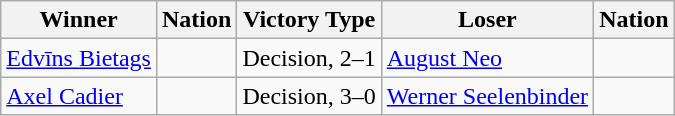<table class="wikitable sortable" style="text-align:left;">
<tr>
<th>Winner</th>
<th>Nation</th>
<th>Victory Type</th>
<th>Loser</th>
<th>Nation</th>
</tr>
<tr>
<td><a href='#'>Edvīns Bietags</a></td>
<td></td>
<td>Decision, 2–1</td>
<td><a href='#'>August Neo</a></td>
<td></td>
</tr>
<tr>
<td><a href='#'>Axel Cadier</a></td>
<td></td>
<td>Decision, 3–0</td>
<td><a href='#'>Werner Seelenbinder</a></td>
<td></td>
</tr>
</table>
